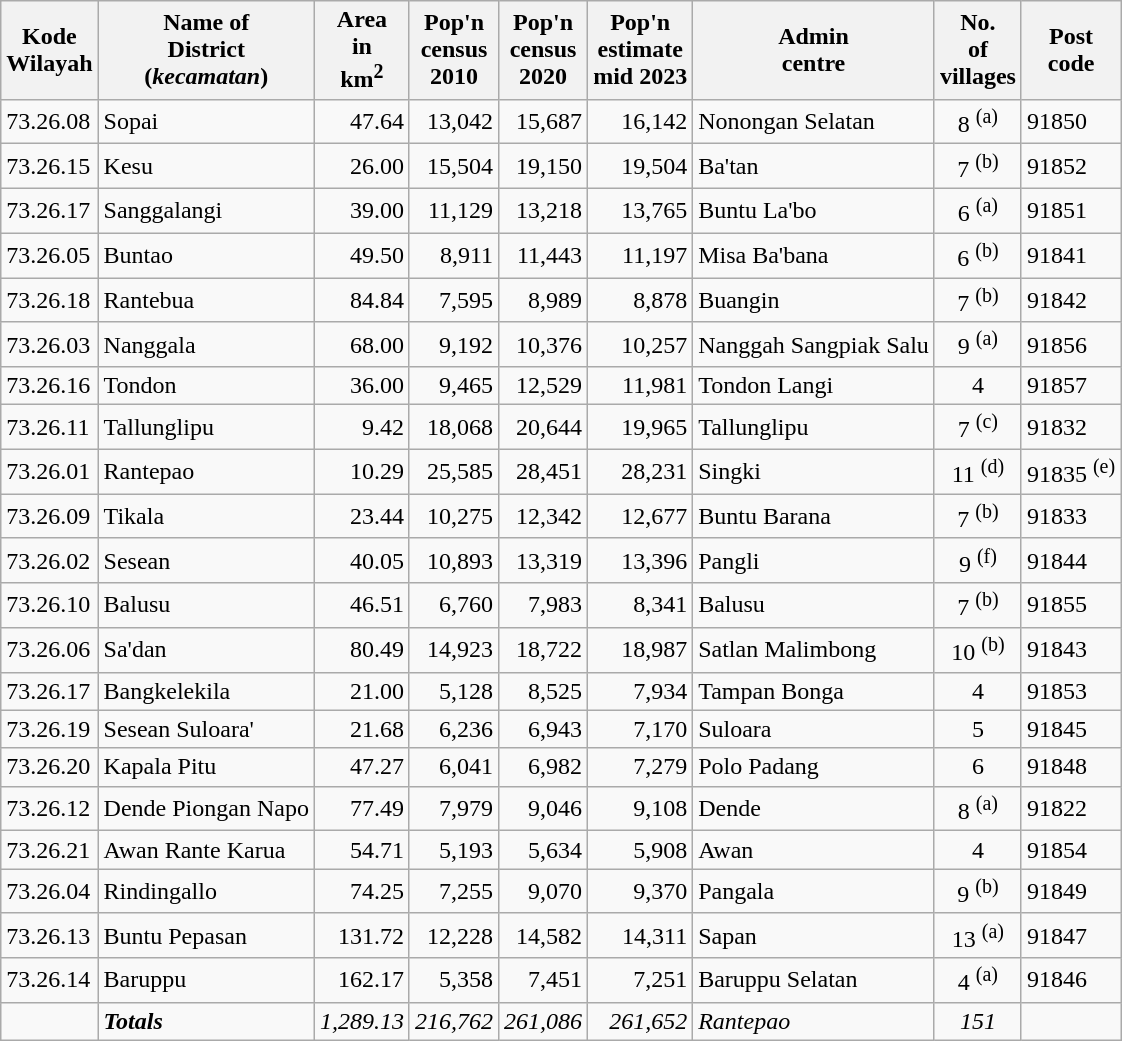<table class="sortable wikitable">
<tr>
<th>Kode <br>Wilayah</th>
<th>Name of<br>District<br>(<em>kecamatan</em>)</th>
<th>Area<br>in<br> km<sup>2</sup></th>
<th>Pop'n<br>census<br>2010</th>
<th>Pop'n<br>census<br>2020</th>
<th>Pop'n<br>estimate<br>mid 2023</th>
<th>Admin<br>centre</th>
<th>No.<br> of <br>villages</th>
<th>Post<br>code</th>
</tr>
<tr>
<td>73.26.08</td>
<td>Sopai</td>
<td align="right">47.64</td>
<td align="right">13,042</td>
<td align="right">15,687</td>
<td align="right">16,142</td>
<td>Nonongan Selatan</td>
<td align="center">8 <sup>(a)</sup></td>
<td>91850</td>
</tr>
<tr>
<td>73.26.15</td>
<td>Kesu</td>
<td align="right">26.00</td>
<td align="right">15,504</td>
<td align="right">19,150</td>
<td align="right">19,504</td>
<td>Ba'tan</td>
<td align="center">7 <sup>(b)</sup></td>
<td>91852</td>
</tr>
<tr>
<td>73.26.17</td>
<td>Sanggalangi</td>
<td align="right">39.00</td>
<td align="right">11,129</td>
<td align="right">13,218</td>
<td align="right">13,765</td>
<td>Buntu La'bo</td>
<td align="center">6 <sup>(a)</sup></td>
<td>91851</td>
</tr>
<tr>
<td>73.26.05</td>
<td>Buntao</td>
<td align="right">49.50</td>
<td align="right">8,911</td>
<td align="right">11,443</td>
<td align="right">11,197</td>
<td>Misa Ba'bana</td>
<td align="center">6 <sup>(b)</sup></td>
<td>91841</td>
</tr>
<tr>
<td>73.26.18</td>
<td>Rantebua</td>
<td align="right">84.84</td>
<td align="right">7,595</td>
<td align="right">8,989</td>
<td align="right">8,878</td>
<td>Buangin</td>
<td align="center">7 <sup>(b)</sup></td>
<td>91842</td>
</tr>
<tr>
<td>73.26.03</td>
<td>Nanggala</td>
<td align="right">68.00</td>
<td align="right">9,192</td>
<td align="right">10,376</td>
<td align="right">10,257</td>
<td>Nanggah Sangpiak Salu</td>
<td align="center">9 <sup>(a)</sup></td>
<td>91856</td>
</tr>
<tr>
<td>73.26.16</td>
<td>Tondon</td>
<td align="right">36.00</td>
<td align="right">9,465</td>
<td align="right">12,529</td>
<td align="right">11,981</td>
<td>Tondon Langi</td>
<td align="center">4</td>
<td>91857</td>
</tr>
<tr>
<td>73.26.11</td>
<td>Tallunglipu</td>
<td align="right">9.42</td>
<td align="right">18,068</td>
<td align="right">20,644</td>
<td align="right">19,965</td>
<td>Tallunglipu</td>
<td align="center">7 <sup>(c)</sup></td>
<td>91832</td>
</tr>
<tr>
<td>73.26.01</td>
<td>Rantepao</td>
<td align="right">10.29</td>
<td align="right">25,585</td>
<td align="right">28,451</td>
<td align="right">28,231</td>
<td>Singki</td>
<td align="center">11 <sup>(d)</sup></td>
<td>91835 <sup>(e)</sup></td>
</tr>
<tr>
<td>73.26.09</td>
<td>Tikala</td>
<td align="right">23.44</td>
<td align="right">10,275</td>
<td align="right">12,342</td>
<td align="right">12,677</td>
<td>Buntu Barana</td>
<td align="center">7 <sup>(b)</sup></td>
<td>91833</td>
</tr>
<tr>
<td>73.26.02</td>
<td>Sesean</td>
<td align="right">40.05</td>
<td align="right">10,893</td>
<td align="right">13,319</td>
<td align="right">13,396</td>
<td>Pangli</td>
<td align="center">9 <sup>(f)</sup></td>
<td>91844</td>
</tr>
<tr>
<td>73.26.10</td>
<td>Balusu</td>
<td align="right">46.51</td>
<td align="right">6,760</td>
<td align="right">7,983</td>
<td align="right">8,341</td>
<td>Balusu</td>
<td align="center">7 <sup>(b)</sup></td>
<td>91855</td>
</tr>
<tr>
<td>73.26.06</td>
<td>Sa'dan</td>
<td align="right">80.49</td>
<td align="right">14,923</td>
<td align="right">18,722</td>
<td align="right">18,987</td>
<td>Satlan Malimbong</td>
<td align="center">10 <sup>(b)</sup></td>
<td>91843</td>
</tr>
<tr>
<td>73.26.17</td>
<td>Bangkelekila</td>
<td align="right">21.00</td>
<td align="right">5,128</td>
<td align="right">8,525</td>
<td align="right">7,934</td>
<td>Tampan Bonga</td>
<td align="center">4</td>
<td>91853</td>
</tr>
<tr>
<td>73.26.19</td>
<td>Sesean Suloara'</td>
<td align="right">21.68</td>
<td align="right">6,236</td>
<td align="right">6,943</td>
<td align="right">7,170</td>
<td>Suloara</td>
<td align="center">5</td>
<td>91845</td>
</tr>
<tr>
<td>73.26.20</td>
<td>Kapala Pitu</td>
<td align="right">47.27</td>
<td align="right">6,041</td>
<td align="right">6,982</td>
<td align="right">7,279</td>
<td>Polo Padang</td>
<td align="center">6</td>
<td>91848</td>
</tr>
<tr>
<td>73.26.12</td>
<td>Dende Piongan Napo</td>
<td align="right">77.49</td>
<td align="right">7,979</td>
<td align="right">9,046</td>
<td align="right">9,108</td>
<td>Dende</td>
<td align="center">8 <sup>(a)</sup></td>
<td>91822</td>
</tr>
<tr>
<td>73.26.21</td>
<td>Awan Rante Karua</td>
<td align="right">54.71</td>
<td align="right">5,193</td>
<td align="right">5,634</td>
<td align="right">5,908</td>
<td>Awan</td>
<td align="center">4</td>
<td>91854</td>
</tr>
<tr>
<td>73.26.04</td>
<td>Rindingallo</td>
<td align="right">74.25</td>
<td align="right">7,255</td>
<td align="right">9,070</td>
<td align="right">9,370</td>
<td>Pangala</td>
<td align="center">9 <sup>(b)</sup></td>
<td>91849</td>
</tr>
<tr>
<td>73.26.13</td>
<td>Buntu Pepasan</td>
<td align="right">131.72</td>
<td align="right">12,228</td>
<td align="right">14,582</td>
<td align="right">14,311</td>
<td>Sapan</td>
<td align="center">13 <sup>(a)</sup></td>
<td>91847</td>
</tr>
<tr>
<td>73.26.14</td>
<td>Baruppu</td>
<td align="right">162.17</td>
<td align="right">5,358</td>
<td align="right">7,451</td>
<td align="right">7,251</td>
<td>Baruppu Selatan</td>
<td align="center">4 <sup>(a)</sup></td>
<td>91846</td>
</tr>
<tr>
<td></td>
<td><strong><em>Totals</em></strong></td>
<td align="right"><em>1,289.13</em></td>
<td align="right"><em>216,762</em></td>
<td align="right"><em>261,086</em></td>
<td align="right"><em>261,652</em></td>
<td><em>Rantepao</em></td>
<td align="center"><em>151</em></td>
<td></td>
</tr>
</table>
